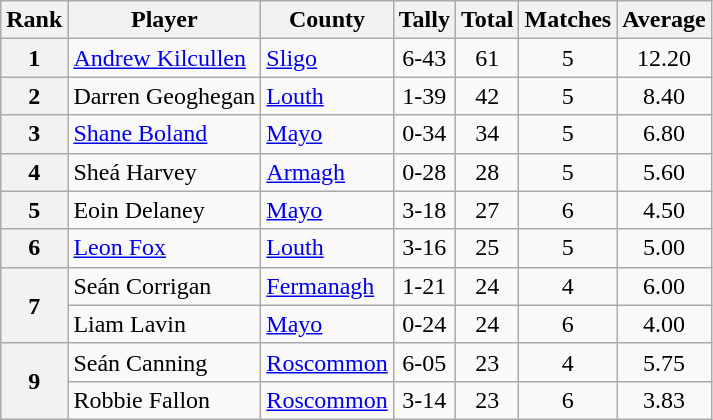<table class="wikitable sortable">
<tr>
<th>Rank</th>
<th>Player</th>
<th>County</th>
<th>Tally</th>
<th>Total</th>
<th>Matches</th>
<th>Average</th>
</tr>
<tr>
<th rowspan="1" align="center">1</th>
<td><a href='#'>Andrew Kilcullen</a></td>
<td> <a href='#'>Sligo</a></td>
<td align="center">6-43</td>
<td align="center">61</td>
<td align="center">5</td>
<td align="center">12.20</td>
</tr>
<tr>
<th align="center">2</th>
<td>Darren Geoghegan</td>
<td> <a href='#'>Louth</a></td>
<td align="center">1-39</td>
<td align="center">42</td>
<td align="center">5</td>
<td align="center">8.40</td>
</tr>
<tr>
<th>3</th>
<td><a href='#'>Shane Boland</a></td>
<td> <a href='#'>Mayo</a></td>
<td align="center">0-34</td>
<td align="center">34</td>
<td align="center">5</td>
<td align="center">6.80</td>
</tr>
<tr>
<th>4</th>
<td>Sheá Harvey</td>
<td> <a href='#'>Armagh</a></td>
<td align="center">0-28</td>
<td align="center">28</td>
<td align="center">5</td>
<td align="center">5.60</td>
</tr>
<tr>
<th>5</th>
<td>Eoin Delaney</td>
<td> <a href='#'>Mayo</a></td>
<td align="center">3-18</td>
<td align="center">27</td>
<td align="center">6</td>
<td align="center">4.50</td>
</tr>
<tr>
<th>6</th>
<td><a href='#'>Leon Fox</a></td>
<td> <a href='#'>Louth</a></td>
<td align="center">3-16</td>
<td align="center">25</td>
<td align="center">5</td>
<td align="center">5.00</td>
</tr>
<tr>
<th rowspan="2">7</th>
<td>Seán Corrigan</td>
<td> <a href='#'>Fermanagh</a></td>
<td align="center">1-21</td>
<td align="center">24</td>
<td align="center">4</td>
<td align="center">6.00</td>
</tr>
<tr>
<td>Liam Lavin</td>
<td> <a href='#'>Mayo</a></td>
<td align="center">0-24</td>
<td align="center">24</td>
<td align="center">6</td>
<td align="center">4.00</td>
</tr>
<tr>
<th rowspan="2">9</th>
<td>Seán Canning</td>
<td> <a href='#'>Roscommon</a></td>
<td align="center">6-05</td>
<td align="center">23</td>
<td align="center">4</td>
<td align="center">5.75</td>
</tr>
<tr>
<td>Robbie Fallon</td>
<td> <a href='#'>Roscommon</a></td>
<td align="center">3-14</td>
<td align="center">23</td>
<td align="center">6</td>
<td align="center">3.83</td>
</tr>
</table>
